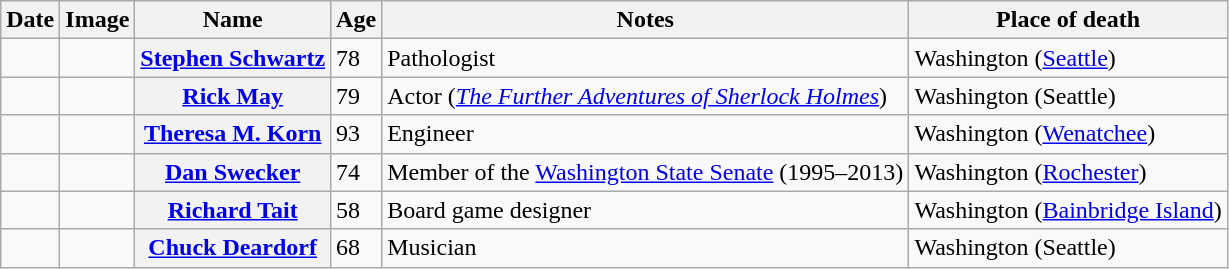<table class="wikitable sortable plainrowheaders">
<tr valign=bottom>
<th scope="col">Date</th>
<th scope="col">Image</th>
<th scope="col">Name</th>
<th scope="col">Age</th>
<th scope="col">Notes</th>
<th scope="col">Place of death</th>
</tr>
<tr>
<td></td>
<td></td>
<th scope="row"><a href='#'>Stephen Schwartz</a></th>
<td>78</td>
<td>Pathologist</td>
<td>Washington (<a href='#'>Seattle</a>)</td>
</tr>
<tr>
<td></td>
<td></td>
<th scope="row"><a href='#'>Rick May</a></th>
<td>79</td>
<td>Actor (<em><a href='#'>The Further Adventures of Sherlock Holmes</a></em>)</td>
<td>Washington (Seattle)</td>
</tr>
<tr>
<td></td>
<td></td>
<th scope="row"><a href='#'>Theresa M. Korn</a></th>
<td>93</td>
<td>Engineer</td>
<td>Washington (<a href='#'>Wenatchee</a>)</td>
</tr>
<tr>
<td></td>
<td></td>
<th scope="row"><a href='#'>Dan Swecker</a></th>
<td>74</td>
<td>Member of the <a href='#'>Washington State Senate</a> (1995–2013)</td>
<td>Washington (<a href='#'>Rochester</a>)</td>
</tr>
<tr>
<td></td>
<td></td>
<th scope="row"><a href='#'>Richard Tait</a></th>
<td>58</td>
<td>Board game designer</td>
<td>Washington (<a href='#'>Bainbridge Island</a>)</td>
</tr>
<tr>
<td></td>
<td></td>
<th scope="row"><a href='#'>Chuck Deardorf</a></th>
<td>68</td>
<td>Musician</td>
<td>Washington (Seattle)</td>
</tr>
</table>
